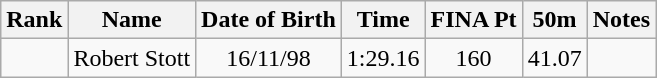<table class="wikitable sortable" style="text-align:center">
<tr>
<th>Rank</th>
<th>Name</th>
<th>Date of Birth</th>
<th>Time</th>
<th>FINA Pt</th>
<th>50m</th>
<th>Notes</th>
</tr>
<tr>
<td></td>
<td align=left> Robert Stott</td>
<td>16/11/98</td>
<td>1:29.16</td>
<td>160</td>
<td>41.07</td>
<td></td>
</tr>
</table>
